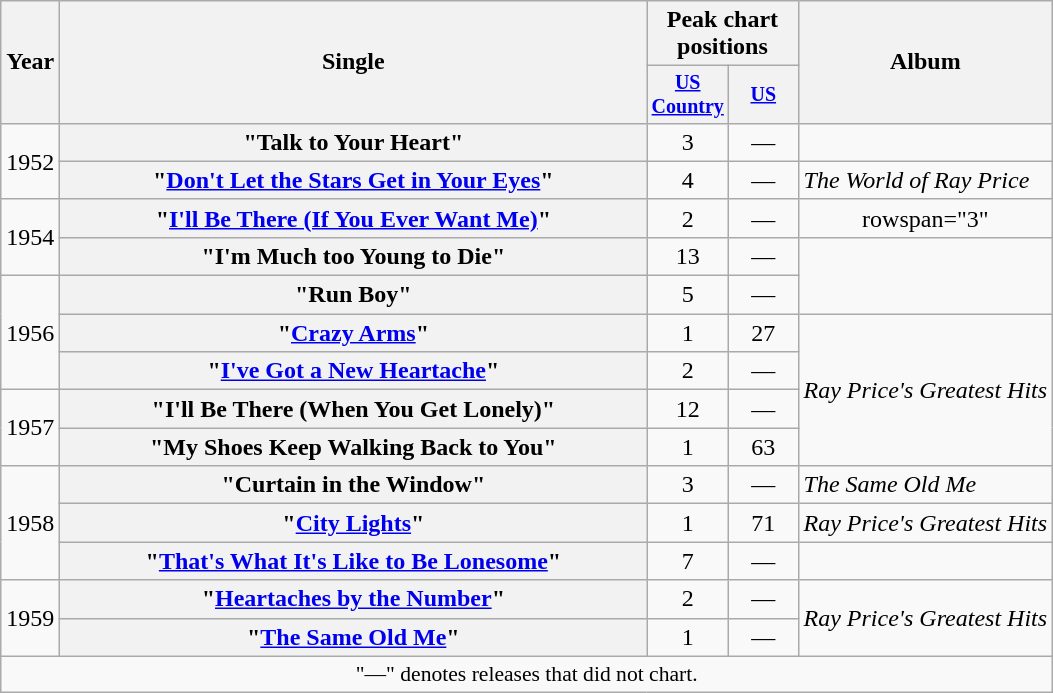<table class="wikitable plainrowheaders" style="text-align:center;">
<tr>
<th rowspan="2">Year</th>
<th rowspan="2" style="width:24em;">Single</th>
<th colspan="2">Peak chart<br>positions</th>
<th rowspan="2">Album</th>
</tr>
<tr style="font-size:smaller;">
<th width="40"><a href='#'>US Country</a><br></th>
<th width="40"><a href='#'>US</a><br></th>
</tr>
<tr>
<td rowspan="2">1952</td>
<th scope="row">"Talk to Your Heart"</th>
<td>3</td>
<td>—</td>
<td></td>
</tr>
<tr>
<th scope="row">"<a href='#'>Don't Let the Stars Get in Your Eyes</a>"</th>
<td>4</td>
<td>—</td>
<td align="left"><em>The World of Ray Price</em></td>
</tr>
<tr>
<td rowspan="2">1954</td>
<th scope="row">"<a href='#'>I'll Be There (If You Ever Want Me)</a>"</th>
<td>2</td>
<td>—</td>
<td>rowspan="3" </td>
</tr>
<tr>
<th scope="row">"I'm Much too Young to Die"</th>
<td>13</td>
<td>—</td>
</tr>
<tr>
<td rowspan="3">1956</td>
<th scope="row">"Run Boy"</th>
<td>5</td>
<td>—</td>
</tr>
<tr>
<th scope="row">"<a href='#'>Crazy Arms</a>"</th>
<td>1</td>
<td>27</td>
<td align="left" rowspan="4"><em>Ray Price's Greatest Hits</em></td>
</tr>
<tr>
<th scope="row">"<a href='#'>I've Got a New Heartache</a>"</th>
<td>2</td>
<td>—</td>
</tr>
<tr>
<td rowspan="2">1957</td>
<th scope="row">"I'll Be There (When You Get Lonely)"</th>
<td>12</td>
<td>—</td>
</tr>
<tr>
<th scope="row">"My Shoes Keep Walking Back to You"</th>
<td>1</td>
<td>63</td>
</tr>
<tr>
<td rowspan="3">1958</td>
<th scope="row">"Curtain in the Window"</th>
<td>3</td>
<td>—</td>
<td align="left"><em>The Same Old Me</em></td>
</tr>
<tr>
<th scope="row">"<a href='#'>City Lights</a>"</th>
<td>1</td>
<td>71</td>
<td align="left"><em>Ray Price's Greatest Hits</em></td>
</tr>
<tr>
<th scope="row">"<a href='#'>That's What It's Like to Be Lonesome</a>"</th>
<td>7</td>
<td>—</td>
<td></td>
</tr>
<tr>
<td rowspan="2">1959</td>
<th scope="row">"<a href='#'>Heartaches by the Number</a>"</th>
<td>2</td>
<td>—</td>
<td align="left" rowspan="2"><em>Ray Price's Greatest Hits</em></td>
</tr>
<tr>
<th scope="row">"<a href='#'>The Same Old Me</a>"</th>
<td>1</td>
<td>—</td>
</tr>
<tr>
<td colspan="5" align="center" style="font-size:90%">"—" denotes releases that did not chart.</td>
</tr>
</table>
